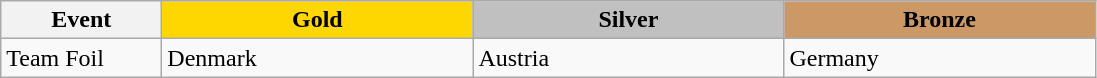<table class="wikitable">
<tr>
<th width="100">Event</th>
<th style="background-color:gold;" width="200"> Gold</th>
<th style="background-color:silver;" width="200"> Silver</th>
<th style="background-color:#CC9966;" width="200"> Bronze</th>
</tr>
<tr>
<td>Team Foil</td>
<td> Denmark</td>
<td> Austria</td>
<td> Germany</td>
</tr>
</table>
